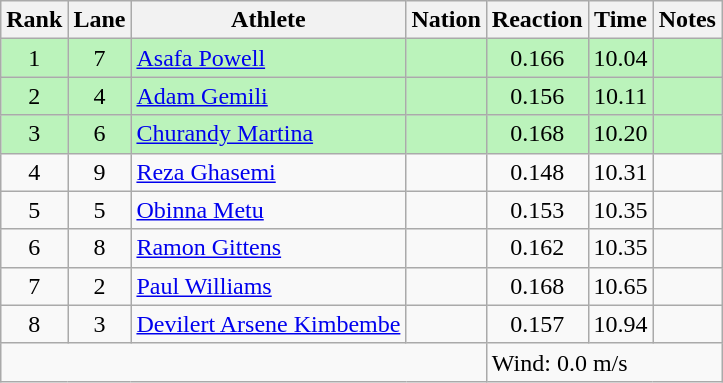<table class="wikitable sortable" style="text-align:center">
<tr>
<th>Rank</th>
<th>Lane</th>
<th>Athlete</th>
<th>Nation</th>
<th>Reaction</th>
<th>Time</th>
<th>Notes</th>
</tr>
<tr style="background:#bbf3bb;">
<td>1</td>
<td>7</td>
<td align=left><a href='#'>Asafa Powell</a></td>
<td align=left></td>
<td>0.166</td>
<td>10.04</td>
<td></td>
</tr>
<tr style="background:#bbf3bb;">
<td>2</td>
<td>4</td>
<td align=left><a href='#'>Adam Gemili</a></td>
<td align=left></td>
<td>0.156</td>
<td>10.11</td>
<td></td>
</tr>
<tr style="background:#bbf3bb;">
<td>3</td>
<td>6</td>
<td align=left><a href='#'>Churandy Martina</a></td>
<td align=left></td>
<td>0.168</td>
<td>10.20</td>
<td></td>
</tr>
<tr>
<td>4</td>
<td>9</td>
<td align=left><a href='#'>Reza Ghasemi</a></td>
<td align=left></td>
<td>0.148</td>
<td>10.31</td>
<td></td>
</tr>
<tr>
<td>5</td>
<td>5</td>
<td align=left><a href='#'>Obinna Metu</a></td>
<td align=left></td>
<td>0.153</td>
<td>10.35</td>
<td></td>
</tr>
<tr>
<td>6</td>
<td>8</td>
<td align=left><a href='#'>Ramon Gittens</a></td>
<td align=left></td>
<td>0.162</td>
<td>10.35</td>
<td></td>
</tr>
<tr>
<td>7</td>
<td>2</td>
<td align=left><a href='#'>Paul Williams</a></td>
<td align=left></td>
<td>0.168</td>
<td>10.65</td>
<td></td>
</tr>
<tr>
<td>8</td>
<td>3</td>
<td align=left><a href='#'>Devilert Arsene Kimbembe</a></td>
<td align=left></td>
<td>0.157</td>
<td>10.94</td>
<td></td>
</tr>
<tr class="sortbottom">
<td colspan=4></td>
<td colspan="3" style="text-align:left;">Wind: 0.0 m/s</td>
</tr>
</table>
